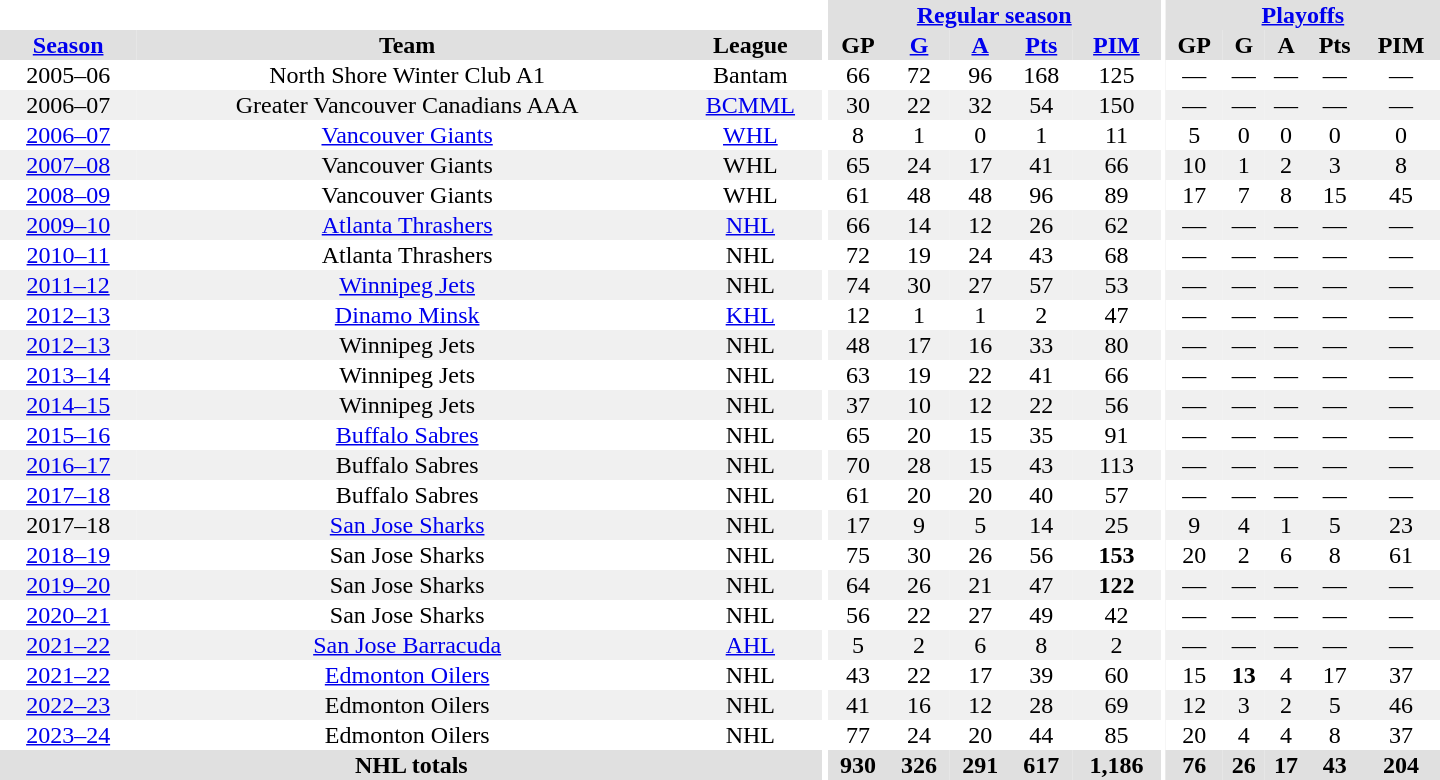<table border="0" cellpadding="1" cellspacing="0" style="text-align:center; width:60em;">
<tr bgcolor="#e0e0e0">
<th colspan="3" bgcolor="#ffffff"></th>
<th rowspan="99" bgcolor="#ffffff"></th>
<th colspan="5"><a href='#'>Regular season</a></th>
<th rowspan="99" bgcolor="#ffffff"></th>
<th colspan="5"><a href='#'>Playoffs</a></th>
</tr>
<tr bgcolor="#e0e0e0">
<th><a href='#'>Season</a></th>
<th>Team</th>
<th>League</th>
<th>GP</th>
<th><a href='#'>G</a></th>
<th><a href='#'>A</a></th>
<th><a href='#'>Pts</a></th>
<th><a href='#'>PIM</a></th>
<th>GP</th>
<th>G</th>
<th>A</th>
<th>Pts</th>
<th>PIM</th>
</tr>
<tr>
<td>2005–06</td>
<td>North Shore Winter Club A1</td>
<td>Bantam</td>
<td>66</td>
<td>72</td>
<td>96</td>
<td>168</td>
<td>125</td>
<td>—</td>
<td>—</td>
<td>—</td>
<td>—</td>
<td>—</td>
</tr>
<tr bgcolor="#f0f0f0">
<td>2006–07</td>
<td>Greater Vancouver Canadians AAA</td>
<td><a href='#'>BCMML</a></td>
<td>30</td>
<td>22</td>
<td>32</td>
<td>54</td>
<td>150</td>
<td>—</td>
<td>—</td>
<td>—</td>
<td>—</td>
<td>—</td>
</tr>
<tr>
<td><a href='#'>2006–07</a></td>
<td><a href='#'>Vancouver Giants</a></td>
<td><a href='#'>WHL</a></td>
<td>8</td>
<td>1</td>
<td>0</td>
<td>1</td>
<td>11</td>
<td>5</td>
<td>0</td>
<td>0</td>
<td>0</td>
<td>0</td>
</tr>
<tr bgcolor="#f0f0f0">
<td><a href='#'>2007–08</a></td>
<td>Vancouver Giants</td>
<td>WHL</td>
<td>65</td>
<td>24</td>
<td>17</td>
<td>41</td>
<td>66</td>
<td>10</td>
<td>1</td>
<td>2</td>
<td>3</td>
<td>8</td>
</tr>
<tr>
<td><a href='#'>2008–09</a></td>
<td>Vancouver Giants</td>
<td>WHL</td>
<td>61</td>
<td>48</td>
<td>48</td>
<td>96</td>
<td>89</td>
<td>17</td>
<td>7</td>
<td>8</td>
<td>15</td>
<td>45</td>
</tr>
<tr bgcolor="#f0f0f0">
<td><a href='#'>2009–10</a></td>
<td><a href='#'>Atlanta Thrashers</a></td>
<td><a href='#'>NHL</a></td>
<td>66</td>
<td>14</td>
<td>12</td>
<td>26</td>
<td>62</td>
<td>—</td>
<td>—</td>
<td>—</td>
<td>—</td>
<td>—</td>
</tr>
<tr>
<td><a href='#'>2010–11</a></td>
<td>Atlanta Thrashers</td>
<td>NHL</td>
<td>72</td>
<td>19</td>
<td>24</td>
<td>43</td>
<td>68</td>
<td>—</td>
<td>—</td>
<td>—</td>
<td>—</td>
<td>—</td>
</tr>
<tr bgcolor="#f0f0f0">
<td><a href='#'>2011–12</a></td>
<td><a href='#'>Winnipeg Jets</a></td>
<td>NHL</td>
<td>74</td>
<td>30</td>
<td>27</td>
<td>57</td>
<td>53</td>
<td>—</td>
<td>—</td>
<td>—</td>
<td>—</td>
<td>—</td>
</tr>
<tr>
<td><a href='#'>2012–13</a></td>
<td><a href='#'>Dinamo Minsk</a></td>
<td><a href='#'>KHL</a></td>
<td>12</td>
<td>1</td>
<td>1</td>
<td>2</td>
<td>47</td>
<td>—</td>
<td>—</td>
<td>—</td>
<td>—</td>
<td>—</td>
</tr>
<tr bgcolor="#f0f0f0">
<td><a href='#'>2012–13</a></td>
<td>Winnipeg Jets</td>
<td>NHL</td>
<td>48</td>
<td>17</td>
<td>16</td>
<td>33</td>
<td>80</td>
<td>—</td>
<td>—</td>
<td>—</td>
<td>—</td>
<td>—</td>
</tr>
<tr>
<td><a href='#'>2013–14</a></td>
<td>Winnipeg Jets</td>
<td>NHL</td>
<td>63</td>
<td>19</td>
<td>22</td>
<td>41</td>
<td>66</td>
<td>—</td>
<td>—</td>
<td>—</td>
<td>—</td>
<td>—</td>
</tr>
<tr bgcolor="#f0f0f0">
<td><a href='#'>2014–15</a></td>
<td>Winnipeg Jets</td>
<td>NHL</td>
<td>37</td>
<td>10</td>
<td>12</td>
<td>22</td>
<td>56</td>
<td>—</td>
<td>—</td>
<td>—</td>
<td>—</td>
<td>—</td>
</tr>
<tr>
<td><a href='#'>2015–16</a></td>
<td><a href='#'>Buffalo Sabres</a></td>
<td>NHL</td>
<td>65</td>
<td>20</td>
<td>15</td>
<td>35</td>
<td>91</td>
<td>—</td>
<td>—</td>
<td>—</td>
<td>—</td>
<td>—</td>
</tr>
<tr bgcolor="#f0f0f0">
<td><a href='#'>2016–17</a></td>
<td>Buffalo Sabres</td>
<td>NHL</td>
<td>70</td>
<td>28</td>
<td>15</td>
<td>43</td>
<td>113</td>
<td>—</td>
<td>—</td>
<td>—</td>
<td>—</td>
<td>—</td>
</tr>
<tr>
<td><a href='#'>2017–18</a></td>
<td>Buffalo Sabres</td>
<td>NHL</td>
<td>61</td>
<td>20</td>
<td>20</td>
<td>40</td>
<td>57</td>
<td>—</td>
<td>—</td>
<td>—</td>
<td>—</td>
<td>—</td>
</tr>
<tr bgcolor="#f0f0f0">
<td>2017–18</td>
<td><a href='#'>San Jose Sharks</a></td>
<td>NHL</td>
<td>17</td>
<td>9</td>
<td>5</td>
<td>14</td>
<td>25</td>
<td>9</td>
<td>4</td>
<td>1</td>
<td>5</td>
<td>23</td>
</tr>
<tr>
<td><a href='#'>2018–19</a></td>
<td>San Jose Sharks</td>
<td>NHL</td>
<td>75</td>
<td>30</td>
<td>26</td>
<td>56</td>
<td><strong>153</strong></td>
<td>20</td>
<td>2</td>
<td>6</td>
<td>8</td>
<td>61</td>
</tr>
<tr bgcolor="#f0f0f0">
<td><a href='#'>2019–20</a></td>
<td>San Jose Sharks</td>
<td>NHL</td>
<td>64</td>
<td>26</td>
<td>21</td>
<td>47</td>
<td><strong>122</strong></td>
<td>—</td>
<td>—</td>
<td>—</td>
<td>—</td>
<td>—</td>
</tr>
<tr>
<td><a href='#'>2020–21</a></td>
<td>San Jose Sharks</td>
<td>NHL</td>
<td>56</td>
<td>22</td>
<td>27</td>
<td>49</td>
<td>42</td>
<td>—</td>
<td>—</td>
<td>—</td>
<td>—</td>
<td>—</td>
</tr>
<tr bgcolor="#f0f0f0">
<td><a href='#'>2021–22</a></td>
<td><a href='#'>San Jose Barracuda</a></td>
<td><a href='#'>AHL</a></td>
<td>5</td>
<td>2</td>
<td>6</td>
<td>8</td>
<td>2</td>
<td>—</td>
<td>—</td>
<td>—</td>
<td>—</td>
<td>—</td>
</tr>
<tr>
<td><a href='#'>2021–22</a></td>
<td><a href='#'>Edmonton Oilers</a></td>
<td>NHL</td>
<td>43</td>
<td>22</td>
<td>17</td>
<td>39</td>
<td>60</td>
<td>15</td>
<td><strong>13</strong></td>
<td>4</td>
<td>17</td>
<td>37</td>
</tr>
<tr bgcolor="#f0f0f0">
<td><a href='#'>2022–23</a></td>
<td>Edmonton Oilers</td>
<td>NHL</td>
<td>41</td>
<td>16</td>
<td>12</td>
<td>28</td>
<td>69</td>
<td>12</td>
<td>3</td>
<td>2</td>
<td>5</td>
<td>46</td>
</tr>
<tr>
<td><a href='#'>2023–24</a></td>
<td>Edmonton Oilers</td>
<td>NHL</td>
<td>77</td>
<td>24</td>
<td>20</td>
<td>44</td>
<td>85</td>
<td>20</td>
<td>4</td>
<td>4</td>
<td>8</td>
<td>37</td>
</tr>
<tr bgcolor="#e0e0e0">
<th colspan="3">NHL totals</th>
<th>930</th>
<th>326</th>
<th>291</th>
<th>617</th>
<th>1,186</th>
<th>76</th>
<th>26</th>
<th>17</th>
<th>43</th>
<th>204</th>
</tr>
</table>
